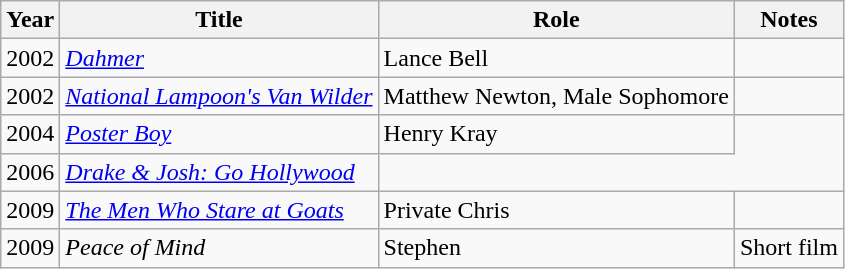<table class="wikitable">
<tr>
<th>Year</th>
<th>Title</th>
<th>Role</th>
<th>Notes</th>
</tr>
<tr>
<td>2002</td>
<td><em><a href='#'>Dahmer</a></em></td>
<td>Lance Bell</td>
<td></td>
</tr>
<tr>
<td>2002</td>
<td><em><a href='#'>National Lampoon's Van Wilder</a></em></td>
<td>Matthew Newton, Male Sophomore</td>
<td></td>
</tr>
<tr>
<td>2004</td>
<td><em><a href='#'>Poster Boy</a></em></td>
<td>Henry Kray</td>
</tr>
<tr>
<td>2006</td>
<td><em><a href='#'>Drake & Josh: Go Hollywood</a></em></td>
</tr>
<tr>
<td>2009</td>
<td><em><a href='#'>The Men Who Stare at Goats</a></em></td>
<td>Private Chris</td>
<td></td>
</tr>
<tr>
<td>2009</td>
<td><em>Peace of Mind</em></td>
<td>Stephen</td>
<td>Short film</td>
</tr>
</table>
